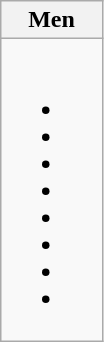<table class="wikitable">
<tr>
<th width=70%>Men</th>
</tr>
<tr style="vertical-align: top;">
<td><br><ul><li></li><li></li><li></li><li></li><li></li><li></li><li></li><li></li></ul></td>
</tr>
</table>
